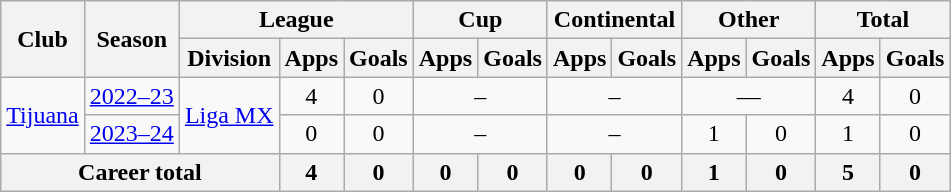<table class="wikitable" style="text-align: center">
<tr>
<th rowspan="2">Club</th>
<th rowspan="2">Season</th>
<th colspan="3">League</th>
<th colspan="2">Cup</th>
<th colspan="2">Continental</th>
<th colspan="2">Other</th>
<th colspan="2">Total</th>
</tr>
<tr>
<th>Division</th>
<th>Apps</th>
<th>Goals</th>
<th>Apps</th>
<th>Goals</th>
<th>Apps</th>
<th>Goals</th>
<th>Apps</th>
<th>Goals</th>
<th>Apps</th>
<th>Goals</th>
</tr>
<tr>
<td rowspan="2"><a href='#'>Tijuana</a></td>
<td><a href='#'>2022–23</a></td>
<td rowspan="2"><a href='#'>Liga MX</a></td>
<td>4</td>
<td>0</td>
<td colspan="2">–</td>
<td colspan="2">–</td>
<td colspan="2">—</td>
<td>4</td>
<td>0</td>
</tr>
<tr>
<td><a href='#'>2023–24</a></td>
<td>0</td>
<td>0</td>
<td colspan="2">–</td>
<td colspan="2">–</td>
<td>1</td>
<td>0</td>
<td>1</td>
<td>0</td>
</tr>
<tr>
<th colspan="3">Career total</th>
<th>4</th>
<th>0</th>
<th>0</th>
<th>0</th>
<th>0</th>
<th>0</th>
<th>1</th>
<th>0</th>
<th>5</th>
<th>0</th>
</tr>
</table>
